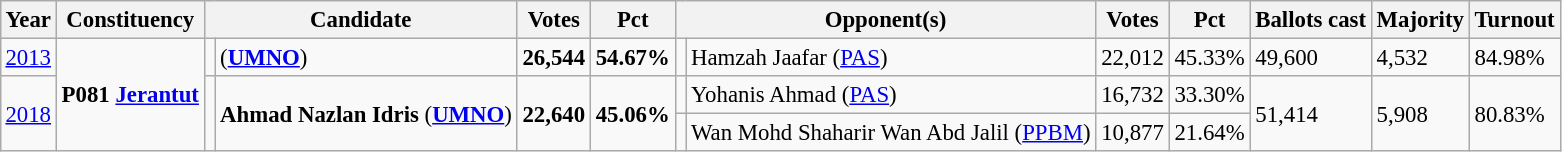<table class="wikitable" style="margin:0.5em ; font-size:95%">
<tr>
<th>Year</th>
<th>Constituency</th>
<th colspan=2>Candidate</th>
<th>Votes</th>
<th>Pct</th>
<th colspan=2>Opponent(s)</th>
<th>Votes</th>
<th>Pct</th>
<th>Ballots cast</th>
<th>Majority</th>
<th>Turnout</th>
</tr>
<tr>
<td><a href='#'>2013</a></td>
<td rowspan=3><strong>P081 <a href='#'>Jerantut</a></strong></td>
<td></td>
<td> (<a href='#'><strong>UMNO</strong></a>)</td>
<td align=right><strong>26,544</strong></td>
<td><strong>54.67%</strong></td>
<td></td>
<td>Hamzah Jaafar (<a href='#'>PAS</a>)</td>
<td align=right>22,012</td>
<td>45.33%</td>
<td>49,600</td>
<td>4,532</td>
<td>84.98%</td>
</tr>
<tr>
<td rowspan=2><a href='#'>2018</a></td>
<td rowspan=2 ></td>
<td rowspan=2><strong>Ahmad Nazlan Idris</strong> (<a href='#'><strong>UMNO</strong></a>)</td>
<td rowspan=2 align=right><strong>22,640</strong></td>
<td rowspan=2><strong>45.06%</strong></td>
<td></td>
<td>Yohanis Ahmad (<a href='#'>PAS</a>)</td>
<td align=right>16,732</td>
<td>33.30%</td>
<td rowspan=2>51,414</td>
<td rowspan=2>5,908</td>
<td rowspan=2>80.83%</td>
</tr>
<tr>
<td></td>
<td>Wan Mohd Shaharir Wan Abd Jalil (<a href='#'>PPBM</a>)</td>
<td align=right>10,877</td>
<td>21.64%</td>
</tr>
</table>
